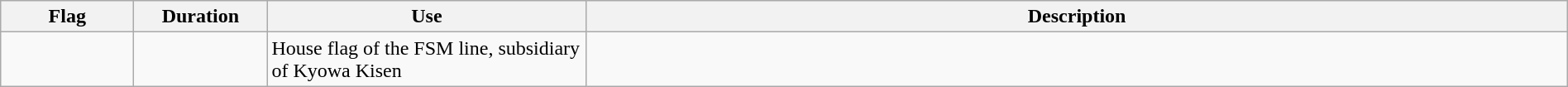<table class="wikitable" width="100%">
<tr>
<th style="width:100px;">Flag</th>
<th style="width:100px;">Duration</th>
<th style="width:250px;">Use</th>
<th style="min-width:250px">Description</th>
</tr>
<tr>
<td></td>
<td></td>
<td>House flag of the FSM line, subsidiary of Kyowa Kisen</td>
<td></td>
</tr>
</table>
